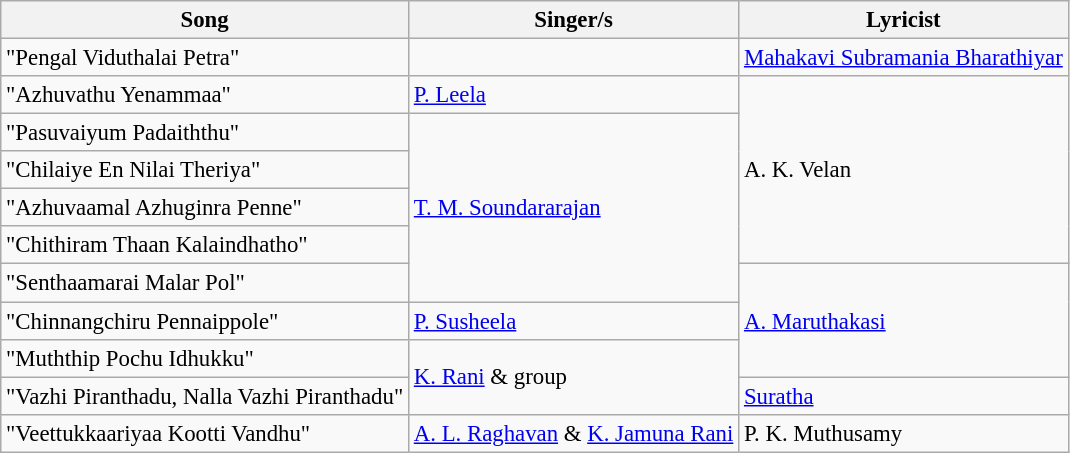<table class="wikitable" style="font-size:95%;">
<tr>
<th>Song</th>
<th>Singer/s</th>
<th>Lyricist</th>
</tr>
<tr>
<td>"Pengal Viduthalai Petra"</td>
<td></td>
<td><a href='#'>Mahakavi Subramania Bharathiyar</a></td>
</tr>
<tr>
<td>"Azhuvathu Yenammaa"</td>
<td><a href='#'>P. Leela</a></td>
<td rowspan="5">A. K. Velan</td>
</tr>
<tr>
<td>"Pasuvaiyum Padaiththu"</td>
<td rowspan=5><a href='#'>T. M. Soundararajan</a></td>
</tr>
<tr>
<td>"Chilaiye En Nilai Theriya"</td>
</tr>
<tr>
<td>"Azhuvaamal Azhuginra Penne"</td>
</tr>
<tr>
<td>"Chithiram Thaan Kalaindhatho"</td>
</tr>
<tr>
<td>"Senthaamarai Malar Pol"</td>
<td rowspan=3><a href='#'>A. Maruthakasi</a></td>
</tr>
<tr>
<td>"Chinnangchiru Pennaippole"</td>
<td><a href='#'>P. Susheela</a></td>
</tr>
<tr>
<td>"Muththip Pochu Idhukku"</td>
<td rowspan=2><a href='#'>K. Rani</a> & group</td>
</tr>
<tr>
<td>"Vazhi Piranthadu, Nalla Vazhi Piranthadu"</td>
<td><a href='#'>Suratha</a></td>
</tr>
<tr>
<td>"Veettukkaariyaa Kootti Vandhu"</td>
<td><a href='#'>A. L. Raghavan</a> & <a href='#'>K. Jamuna Rani</a></td>
<td>P. K. Muthusamy</td>
</tr>
</table>
